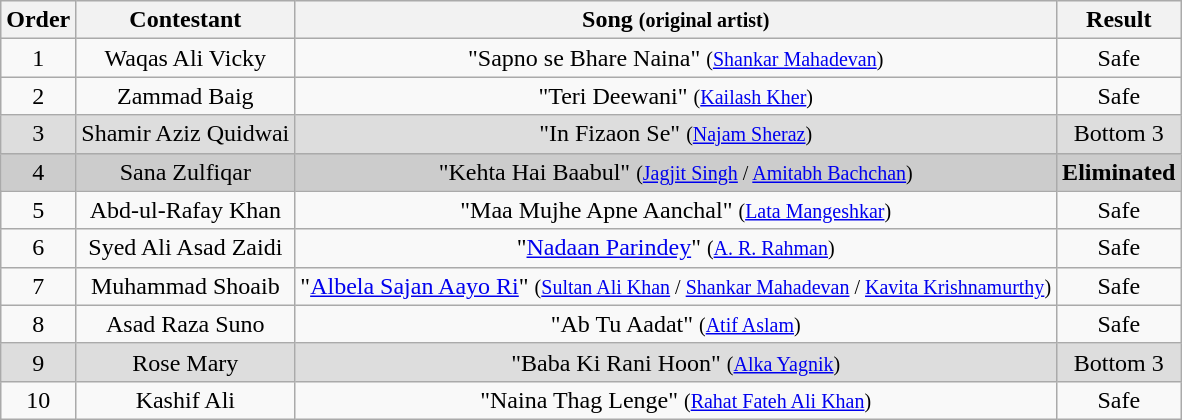<table class="wikitable plainrowheaders" style="text-align:center;">
<tr style="background:#f2f2f2;">
<th scope="col">Order </th>
<th scope="col">Contestant</th>
<th scope="col">Song <small>(original artist)</small></th>
<th scope="col">Result</th>
</tr>
<tr>
<td>1</td>
<td scope="row">Waqas Ali Vicky</td>
<td>"Sapno se Bhare Naina" <small>(<a href='#'>Shankar Mahadevan</a>)</small></td>
<td>Safe</td>
</tr>
<tr>
<td>2</td>
<td scope="row">Zammad Baig</td>
<td>"Teri Deewani" <small>(<a href='#'>Kailash Kher</a>)</small></td>
<td>Safe</td>
</tr>
<tr style="background:#ddd;">
<td>3</td>
<td scope="row">Shamir Aziz Quidwai</td>
<td>"In Fizaon Se" <small>(<a href='#'>Najam Sheraz</a>)</small></td>
<td>Bottom 3</td>
</tr>
<tr style="background:#ccc;">
<td>4</td>
<td scope="row">Sana Zulfiqar</td>
<td>"Kehta Hai Baabul" <small>(<a href='#'>Jagjit Singh</a> / <a href='#'>Amitabh Bachchan</a>)</small></td>
<td><strong>Eliminated</strong></td>
</tr>
<tr>
<td>5</td>
<td scope="row">Abd-ul-Rafay Khan</td>
<td>"Maa Mujhe Apne Aanchal" <small>(<a href='#'>Lata Mangeshkar</a>)</small></td>
<td>Safe</td>
</tr>
<tr>
<td>6</td>
<td scope="row">Syed Ali Asad Zaidi</td>
<td>"<a href='#'>Nadaan Parindey</a>" <small>(<a href='#'>A. R. Rahman</a>)</small></td>
<td>Safe</td>
</tr>
<tr>
<td>7</td>
<td scope="row">Muhammad Shoaib</td>
<td>"<a href='#'>Albela Sajan Aayo Ri</a>" <small>(<a href='#'>Sultan Ali Khan</a> / <a href='#'>Shankar Mahadevan</a> / <a href='#'>Kavita Krishnamurthy</a>)</small></td>
<td>Safe</td>
</tr>
<tr>
<td>8</td>
<td scope="row">Asad Raza Suno</td>
<td>"Ab Tu Aadat" <small>(<a href='#'>Atif Aslam</a>)</small></td>
<td>Safe</td>
</tr>
<tr style="background:#ddd;">
<td>9</td>
<td scope="row">Rose Mary</td>
<td>"Baba Ki Rani Hoon" <small>(<a href='#'>Alka Yagnik</a>)</small></td>
<td>Bottom 3</td>
</tr>
<tr>
<td>10</td>
<td scope="row">Kashif Ali</td>
<td>"Naina Thag Lenge" <small>(<a href='#'>Rahat Fateh Ali Khan</a>)</small></td>
<td>Safe</td>
</tr>
</table>
